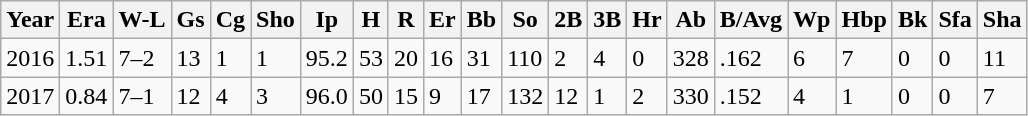<table class="wikitable">
<tr>
<th>Year</th>
<th>Era</th>
<th>W-L</th>
<th>Gs</th>
<th>Cg</th>
<th>Sho</th>
<th>Ip</th>
<th>H</th>
<th>R</th>
<th>Er</th>
<th>Bb</th>
<th>So</th>
<th>2B</th>
<th>3B</th>
<th>Hr</th>
<th>Ab</th>
<th>B/Avg</th>
<th>Wp</th>
<th>Hbp</th>
<th>Bk</th>
<th>Sfa</th>
<th>Sha</th>
</tr>
<tr>
<td>2016</td>
<td>1.51</td>
<td>7–2</td>
<td>13</td>
<td>1</td>
<td>1</td>
<td>95.2</td>
<td>53</td>
<td>20</td>
<td>16</td>
<td>31</td>
<td>110</td>
<td>2</td>
<td>4</td>
<td>0</td>
<td>328</td>
<td>.162</td>
<td>6</td>
<td>7</td>
<td>0</td>
<td>0</td>
<td>11</td>
</tr>
<tr>
<td>2017</td>
<td>0.84</td>
<td>7–1</td>
<td>12</td>
<td>4</td>
<td>3</td>
<td>96.0</td>
<td>50</td>
<td>15</td>
<td>9</td>
<td>17</td>
<td>132</td>
<td>12</td>
<td>1</td>
<td>2</td>
<td>330</td>
<td>.152</td>
<td>4</td>
<td>1</td>
<td>0</td>
<td>0</td>
<td>7</td>
</tr>
</table>
